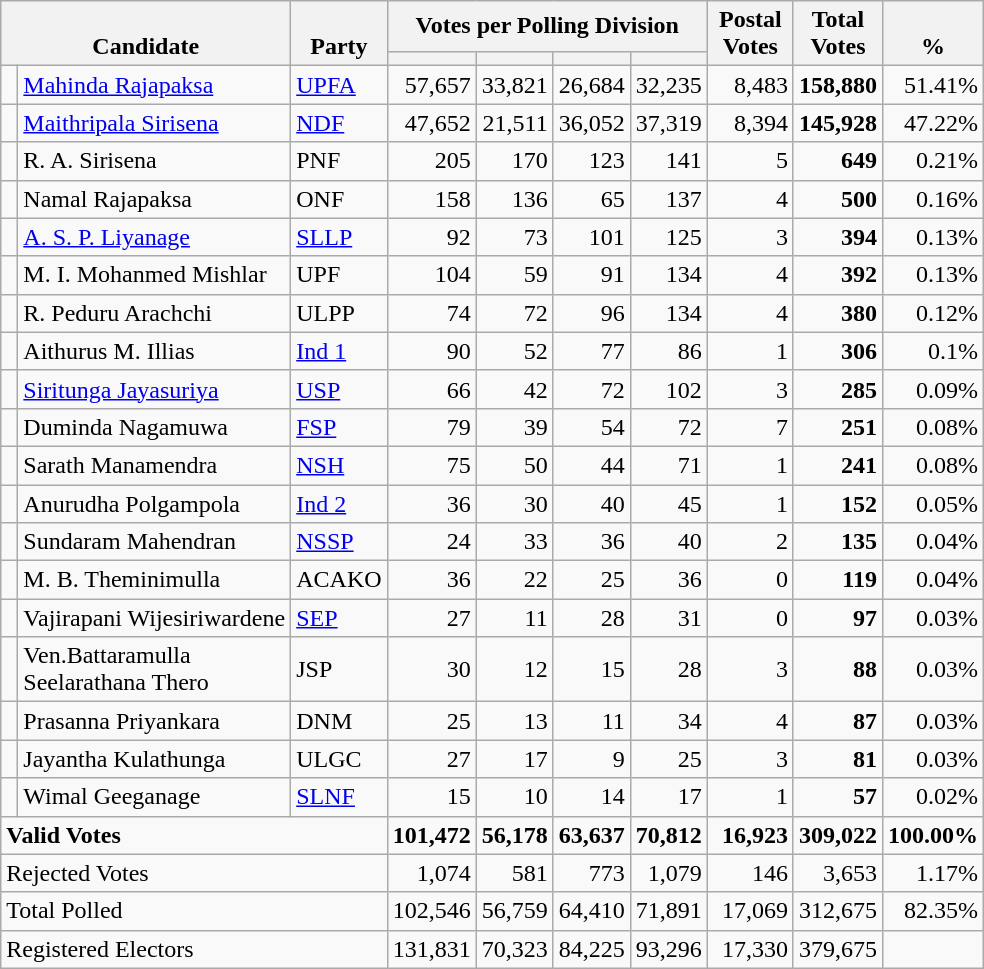<table class="wikitable" border="1" style="text-align:right;">
<tr>
<th align=left valign=bottom rowspan=2 colspan=2 width="180">Candidate</th>
<th align=left valign=bottom rowspan=2 width="40">Party</th>
<th colspan=4>Votes per Polling Division</th>
<th align=center valign=bottom rowspan=2 width="50">Postal<br>Votes</th>
<th align=center valign=bottom rowspan=2 width="50">Total Votes</th>
<th align=center valign=bottom rowspan=2 width="50">%</th>
</tr>
<tr>
<th></th>
<th></th>
<th></th>
<th></th>
</tr>
<tr>
<td bgcolor=> </td>
<td align=left><a href='#'>Mahinda Rajapaksa</a></td>
<td align=left><a href='#'>UPFA</a></td>
<td>57,657</td>
<td>33,821</td>
<td>26,684</td>
<td>32,235</td>
<td>8,483</td>
<td><strong>158,880</strong></td>
<td>51.41%</td>
</tr>
<tr>
<td bgcolor=> </td>
<td align=left><a href='#'>Maithripala Sirisena</a></td>
<td align=left><a href='#'>NDF</a></td>
<td>47,652</td>
<td>21,511</td>
<td>36,052</td>
<td>37,319</td>
<td>8,394</td>
<td><strong>145,928</strong></td>
<td>47.22%</td>
</tr>
<tr>
<td bgcolor=> </td>
<td align=left>R. A. Sirisena</td>
<td align=left>PNF</td>
<td>205</td>
<td>170</td>
<td>123</td>
<td>141</td>
<td>5</td>
<td><strong>649</strong></td>
<td>0.21%</td>
</tr>
<tr>
<td bgcolor=> </td>
<td align=left>Namal Rajapaksa</td>
<td align=left>ONF</td>
<td>158</td>
<td>136</td>
<td>65</td>
<td>137</td>
<td>4</td>
<td><strong>500</strong></td>
<td>0.16%</td>
</tr>
<tr>
<td bgcolor=> </td>
<td align=left><a href='#'>A. S. P. Liyanage</a></td>
<td align=left><a href='#'>SLLP</a></td>
<td>92</td>
<td>73</td>
<td>101</td>
<td>125</td>
<td>3</td>
<td><strong>394</strong></td>
<td>0.13%</td>
</tr>
<tr>
<td bgcolor=> </td>
<td align=left>M. I. Mohanmed Mishlar</td>
<td align=left>UPF</td>
<td>104</td>
<td>59</td>
<td>91</td>
<td>134</td>
<td>4</td>
<td><strong>392</strong></td>
<td>0.13%</td>
</tr>
<tr>
<td bgcolor=> </td>
<td align=left>R. Peduru Arachchi</td>
<td align=left>ULPP</td>
<td>74</td>
<td>72</td>
<td>96</td>
<td>134</td>
<td>4</td>
<td><strong>380</strong></td>
<td>0.12%</td>
</tr>
<tr>
<td bgcolor=> </td>
<td align=left>Aithurus M. Illias</td>
<td align=left><a href='#'>Ind 1</a></td>
<td>90</td>
<td>52</td>
<td>77</td>
<td>86</td>
<td>1</td>
<td><strong>306</strong></td>
<td>0.1%</td>
</tr>
<tr>
<td bgcolor=> </td>
<td align=left><a href='#'>Siritunga Jayasuriya</a></td>
<td align=left><a href='#'>USP</a></td>
<td>66</td>
<td>42</td>
<td>72</td>
<td>102</td>
<td>3</td>
<td><strong>285</strong></td>
<td>0.09%</td>
</tr>
<tr>
<td bgcolor=> </td>
<td align=left>Duminda Nagamuwa</td>
<td align=left><a href='#'>FSP</a></td>
<td>79</td>
<td>39</td>
<td>54</td>
<td>72</td>
<td>7</td>
<td><strong>251</strong></td>
<td>0.08%</td>
</tr>
<tr>
<td bgcolor=> </td>
<td align=left>Sarath Manamendra</td>
<td align=left><a href='#'>NSH</a></td>
<td>75</td>
<td>50</td>
<td>44</td>
<td>71</td>
<td>1</td>
<td><strong>241</strong></td>
<td>0.08%</td>
</tr>
<tr>
<td bgcolor=> </td>
<td align=left>Anurudha Polgampola</td>
<td align=left><a href='#'>Ind 2</a></td>
<td>36</td>
<td>30</td>
<td>40</td>
<td>45</td>
<td>1</td>
<td><strong>152</strong></td>
<td>0.05%</td>
</tr>
<tr>
<td bgcolor=> </td>
<td align=left>Sundaram Mahendran</td>
<td align=left><a href='#'>NSSP</a></td>
<td>24</td>
<td>33</td>
<td>36</td>
<td>40</td>
<td>2</td>
<td><strong>135</strong></td>
<td>0.04%</td>
</tr>
<tr>
<td bgcolor=> </td>
<td align=left>M. B. Theminimulla</td>
<td align=left>ACAKO</td>
<td>36</td>
<td>22</td>
<td>25</td>
<td>36</td>
<td>0</td>
<td><strong>119</strong></td>
<td>0.04%</td>
</tr>
<tr>
<td bgcolor=> </td>
<td align=left>Vajirapani Wijesiriwardene</td>
<td align=left><a href='#'>SEP</a></td>
<td>27</td>
<td>11</td>
<td>28</td>
<td>31</td>
<td>0</td>
<td><strong>97</strong></td>
<td>0.03%</td>
</tr>
<tr>
<td bgcolor=> </td>
<td align=left>Ven.Battaramulla<br>Seelarathana Thero</td>
<td align=left>JSP</td>
<td>30</td>
<td>12</td>
<td>15</td>
<td>28</td>
<td>3</td>
<td><strong>88</strong></td>
<td>0.03%</td>
</tr>
<tr>
<td bgcolor=> </td>
<td align=left>Prasanna Priyankara</td>
<td align=left>DNM</td>
<td>25</td>
<td>13</td>
<td>11</td>
<td>34</td>
<td>4</td>
<td><strong>87</strong></td>
<td>0.03%</td>
</tr>
<tr>
<td bgcolor=> </td>
<td align=left>Jayantha Kulathunga</td>
<td align=left>ULGC</td>
<td>27</td>
<td>17</td>
<td>9</td>
<td>25</td>
<td>3</td>
<td><strong>81</strong></td>
<td>0.03%</td>
</tr>
<tr>
<td bgcolor=> </td>
<td align=left>Wimal Geeganage</td>
<td align=left><a href='#'>SLNF</a></td>
<td>15</td>
<td>10</td>
<td>14</td>
<td>17</td>
<td>1</td>
<td><strong>57</strong></td>
<td>0.02%</td>
</tr>
<tr style="font-weight:bold">
<td style="text-align:left;" colspan="3">Valid Votes</td>
<td>101,472</td>
<td>56,178</td>
<td>63,637</td>
<td>70,812</td>
<td>16,923</td>
<td>309,022</td>
<td>100.00%</td>
</tr>
<tr>
<td style="text-align:left;" colspan="3">Rejected Votes</td>
<td>1,074</td>
<td>581</td>
<td>773</td>
<td>1,079</td>
<td>146</td>
<td>3,653</td>
<td>1.17%</td>
</tr>
<tr>
<td style="text-align:left;" colspan="3">Total Polled</td>
<td>102,546</td>
<td>56,759</td>
<td>64,410</td>
<td>71,891</td>
<td>17,069</td>
<td>312,675</td>
<td>82.35%</td>
</tr>
<tr>
<td style="text-align:left;" colspan="3">Registered Electors</td>
<td>131,831</td>
<td>70,323</td>
<td>84,225</td>
<td>93,296</td>
<td>17,330</td>
<td>379,675</td>
<td></td>
</tr>
</table>
